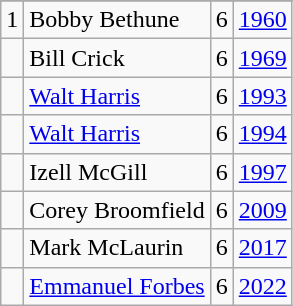<table class="wikitable">
<tr>
</tr>
<tr>
<td>1</td>
<td>Bobby Bethune</td>
<td>6</td>
<td><a href='#'>1960</a></td>
</tr>
<tr>
<td></td>
<td>Bill Crick</td>
<td>6</td>
<td><a href='#'>1969</a></td>
</tr>
<tr>
<td></td>
<td><a href='#'>Walt Harris</a></td>
<td>6</td>
<td><a href='#'>1993</a></td>
</tr>
<tr>
<td></td>
<td><a href='#'>Walt Harris</a></td>
<td>6</td>
<td><a href='#'>1994</a></td>
</tr>
<tr>
<td></td>
<td>Izell McGill</td>
<td>6</td>
<td><a href='#'>1997</a></td>
</tr>
<tr>
<td></td>
<td>Corey Broomfield</td>
<td>6</td>
<td><a href='#'>2009</a></td>
</tr>
<tr>
<td></td>
<td>Mark McLaurin</td>
<td>6</td>
<td><a href='#'>2017</a></td>
</tr>
<tr>
<td></td>
<td><a href='#'>Emmanuel Forbes</a></td>
<td>6</td>
<td><a href='#'>2022</a></td>
</tr>
</table>
